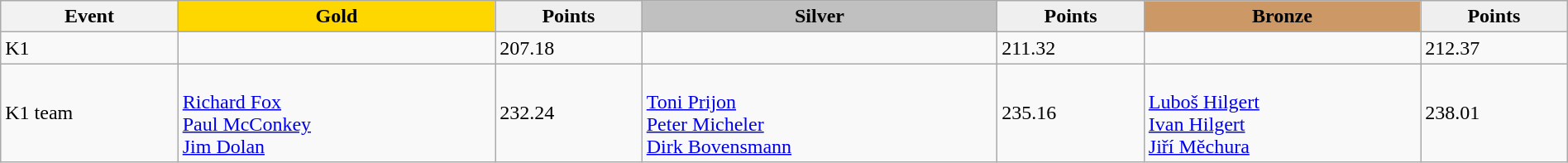<table class="wikitable" width=100%>
<tr>
<th>Event</th>
<td align=center bgcolor="gold"><strong>Gold</strong></td>
<td align=center bgcolor="EFEFEF"><strong>Points</strong></td>
<td align=center bgcolor="silver"><strong>Silver</strong></td>
<td align=center bgcolor="EFEFEF"><strong>Points</strong></td>
<td align=center bgcolor="CC9966"><strong>Bronze</strong></td>
<td align=center bgcolor="EFEFEF"><strong>Points</strong></td>
</tr>
<tr>
<td>K1</td>
<td></td>
<td>207.18</td>
<td></td>
<td>211.32</td>
<td></td>
<td>212.37</td>
</tr>
<tr>
<td>K1 team</td>
<td><br><a href='#'>Richard Fox</a><br><a href='#'>Paul McConkey</a><br><a href='#'>Jim Dolan</a></td>
<td>232.24</td>
<td><br><a href='#'>Toni Prijon</a><br><a href='#'>Peter Micheler</a><br><a href='#'>Dirk Bovensmann</a></td>
<td>235.16</td>
<td><br><a href='#'>Luboš Hilgert</a><br><a href='#'>Ivan Hilgert</a><br><a href='#'>Jiří Měchura</a></td>
<td>238.01</td>
</tr>
</table>
